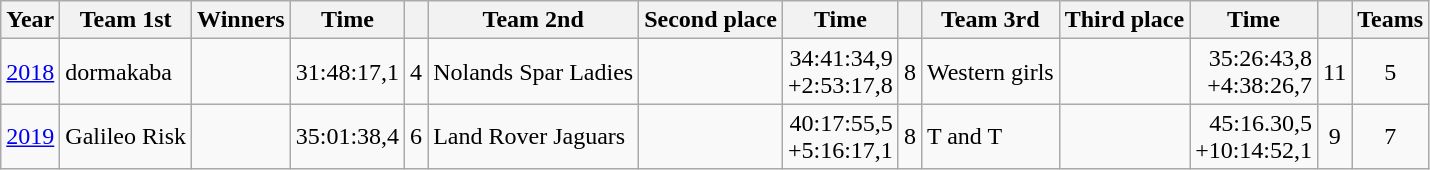<table class="wikitable">
<tr>
<th>Year</th>
<th>Team 1st</th>
<th>Winners</th>
<th>Time</th>
<th></th>
<th>Team 2nd</th>
<th>Second place</th>
<th>Time</th>
<th></th>
<th>Team 3rd</th>
<th>Third place</th>
<th>Time</th>
<th></th>
<th>Teams</th>
</tr>
<tr>
<td><a href='#'>2018</a></td>
<td>dormakaba</td>
<td><br></td>
<td align=right>31:48:17,1</td>
<td align=center>4</td>
<td>Nolands Spar Ladies</td>
<td><br></td>
<td align=right>34:41:34,9<br>+2:53:17,8</td>
<td align=center>8</td>
<td>Western girls</td>
<td><br></td>
<td align=right>35:26:43,8<br>+4:38:26,7</td>
<td align=center>11</td>
<td align=center>5</td>
</tr>
<tr>
<td><a href='#'>2019</a></td>
<td>Galileo Risk</td>
<td><br></td>
<td align=right>35:01:38,4</td>
<td align=center>6</td>
<td>Land Rover Jaguars</td>
<td><br></td>
<td align=right>40:17:55,5<br>+5:16:17,1</td>
<td align=center>8</td>
<td>T and T</td>
<td><br></td>
<td align=right>45:16.30,5<br>+10:14:52,1</td>
<td align=center>9</td>
<td align=center>7</td>
</tr>
</table>
